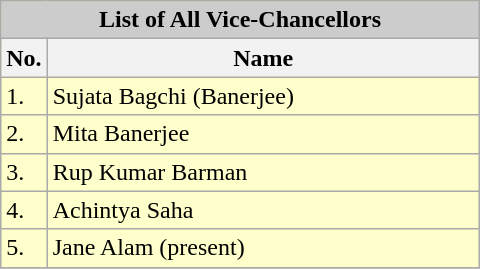<table class="wikitable mw-collapsible mw-collapsed" style="margin-left:1em; font-size:100%; background:#ffc; color:black; width:20em; max-width:30%;"  cellspacing="0" cellpadding="0">
<tr>
<th style="background:#ccc;" colspan="5">List of All Vice-Chancellors</th>
</tr>
<tr>
<th scope="col" style="width: 5%;">No.</th>
<th scope="col" style="width: 95%;">Name</th>
</tr>
<tr>
<td>1.</td>
<td>Sujata Bagchi (Banerjee)</td>
</tr>
<tr>
<td>2.</td>
<td>Mita Banerjee</td>
</tr>
<tr>
<td>3.</td>
<td>Rup Kumar Barman</td>
</tr>
<tr>
<td>4.</td>
<td>Achintya Saha</td>
</tr>
<tr>
<td>5.</td>
<td>Jane Alam (present)</td>
</tr>
<tr>
</tr>
</table>
